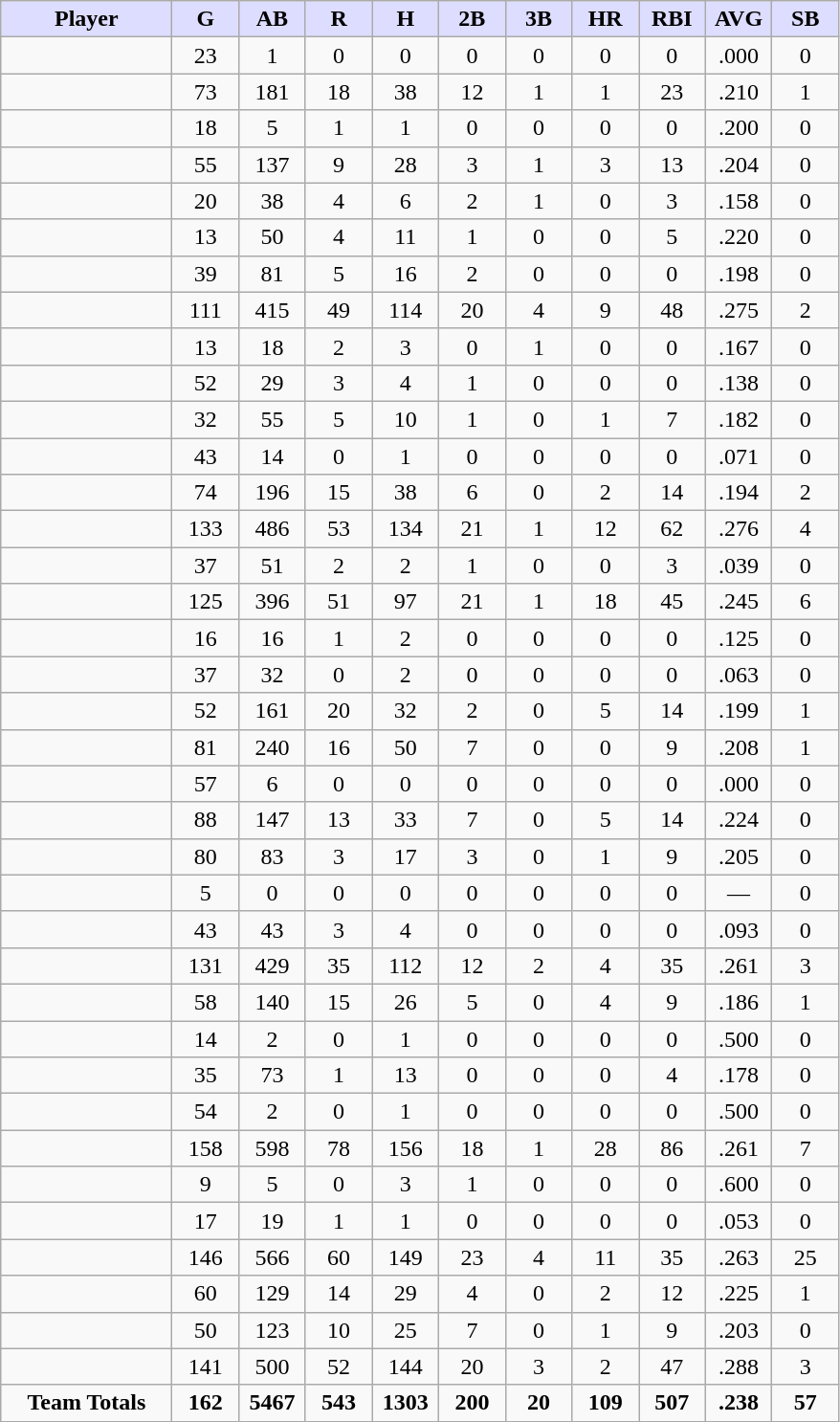<table class="wikitable" style="text-align:center;">
<tr>
<th style="background:#ddf; width:18%;"><strong>Player</strong></th>
<th style="background:#ddf; width:7%;"><strong>G</strong></th>
<th style="background:#ddf; width:7%;"><strong>AB</strong></th>
<th style="background:#ddf; width:7%;"><strong>R</strong></th>
<th style="background:#ddf; width:7%;"><strong>H</strong></th>
<th style="background:#ddf; width:7%;"><strong>2B</strong></th>
<th style="background:#ddf; width:7%;"><strong>3B</strong></th>
<th style="background:#ddf; width:7%;"><strong>HR</strong></th>
<th style="background:#ddf; width:7%;"><strong>RBI</strong></th>
<th style="background:#ddf; width:7%;"><strong>AVG</strong></th>
<th style="background:#ddf; width:7%;"><strong>SB</strong></th>
</tr>
<tr>
<td align=left></td>
<td>23</td>
<td>1</td>
<td>0</td>
<td>0</td>
<td>0</td>
<td>0</td>
<td>0</td>
<td>0</td>
<td>.000</td>
<td>0</td>
</tr>
<tr>
<td align=left></td>
<td>73</td>
<td>181</td>
<td>18</td>
<td>38</td>
<td>12</td>
<td>1</td>
<td>1</td>
<td>23</td>
<td>.210</td>
<td>1</td>
</tr>
<tr>
<td align=left></td>
<td>18</td>
<td>5</td>
<td>1</td>
<td>1</td>
<td>0</td>
<td>0</td>
<td>0</td>
<td>0</td>
<td>.200</td>
<td>0</td>
</tr>
<tr>
<td align=left></td>
<td>55</td>
<td>137</td>
<td>9</td>
<td>28</td>
<td>3</td>
<td>1</td>
<td>3</td>
<td>13</td>
<td>.204</td>
<td>0</td>
</tr>
<tr>
<td align=left></td>
<td>20</td>
<td>38</td>
<td>4</td>
<td>6</td>
<td>2</td>
<td>1</td>
<td>0</td>
<td>3</td>
<td>.158</td>
<td>0</td>
</tr>
<tr>
<td align=left></td>
<td>13</td>
<td>50</td>
<td>4</td>
<td>11</td>
<td>1</td>
<td>0</td>
<td>0</td>
<td>5</td>
<td>.220</td>
<td>0</td>
</tr>
<tr>
<td align=left></td>
<td>39</td>
<td>81</td>
<td>5</td>
<td>16</td>
<td>2</td>
<td>0</td>
<td>0</td>
<td>0</td>
<td>.198</td>
<td>0</td>
</tr>
<tr>
<td align=left></td>
<td>111</td>
<td>415</td>
<td>49</td>
<td>114</td>
<td>20</td>
<td>4</td>
<td>9</td>
<td>48</td>
<td>.275</td>
<td>2</td>
</tr>
<tr>
<td align=left></td>
<td>13</td>
<td>18</td>
<td>2</td>
<td>3</td>
<td>0</td>
<td>1</td>
<td>0</td>
<td>0</td>
<td>.167</td>
<td>0</td>
</tr>
<tr>
<td align=left></td>
<td>52</td>
<td>29</td>
<td>3</td>
<td>4</td>
<td>1</td>
<td>0</td>
<td>0</td>
<td>0</td>
<td>.138</td>
<td>0</td>
</tr>
<tr>
<td align=left></td>
<td>32</td>
<td>55</td>
<td>5</td>
<td>10</td>
<td>1</td>
<td>0</td>
<td>1</td>
<td>7</td>
<td>.182</td>
<td>0</td>
</tr>
<tr>
<td align=left></td>
<td>43</td>
<td>14</td>
<td>0</td>
<td>1</td>
<td>0</td>
<td>0</td>
<td>0</td>
<td>0</td>
<td>.071</td>
<td>0</td>
</tr>
<tr>
<td align=left></td>
<td>74</td>
<td>196</td>
<td>15</td>
<td>38</td>
<td>6</td>
<td>0</td>
<td>2</td>
<td>14</td>
<td>.194</td>
<td>2</td>
</tr>
<tr>
<td align=left></td>
<td>133</td>
<td>486</td>
<td>53</td>
<td>134</td>
<td>21</td>
<td>1</td>
<td>12</td>
<td>62</td>
<td>.276</td>
<td>4</td>
</tr>
<tr>
<td align=left></td>
<td>37</td>
<td>51</td>
<td>2</td>
<td>2</td>
<td>1</td>
<td>0</td>
<td>0</td>
<td>3</td>
<td>.039</td>
<td>0</td>
</tr>
<tr>
<td align=left></td>
<td>125</td>
<td>396</td>
<td>51</td>
<td>97</td>
<td>21</td>
<td>1</td>
<td>18</td>
<td>45</td>
<td>.245</td>
<td>6</td>
</tr>
<tr>
<td align=left></td>
<td>16</td>
<td>16</td>
<td>1</td>
<td>2</td>
<td>0</td>
<td>0</td>
<td>0</td>
<td>0</td>
<td>.125</td>
<td>0</td>
</tr>
<tr>
<td align=left></td>
<td>37</td>
<td>32</td>
<td>0</td>
<td>2</td>
<td>0</td>
<td>0</td>
<td>0</td>
<td>0</td>
<td>.063</td>
<td>0</td>
</tr>
<tr>
<td align=left></td>
<td>52</td>
<td>161</td>
<td>20</td>
<td>32</td>
<td>2</td>
<td>0</td>
<td>5</td>
<td>14</td>
<td>.199</td>
<td>1</td>
</tr>
<tr>
<td align=left></td>
<td>81</td>
<td>240</td>
<td>16</td>
<td>50</td>
<td>7</td>
<td>0</td>
<td>0</td>
<td>9</td>
<td>.208</td>
<td>1</td>
</tr>
<tr>
<td align=left></td>
<td>57</td>
<td>6</td>
<td>0</td>
<td>0</td>
<td>0</td>
<td>0</td>
<td>0</td>
<td>0</td>
<td>.000</td>
<td>0</td>
</tr>
<tr>
<td align=left></td>
<td>88</td>
<td>147</td>
<td>13</td>
<td>33</td>
<td>7</td>
<td>0</td>
<td>5</td>
<td>14</td>
<td>.224</td>
<td>0</td>
</tr>
<tr>
<td align=left></td>
<td>80</td>
<td>83</td>
<td>3</td>
<td>17</td>
<td>3</td>
<td>0</td>
<td>1</td>
<td>9</td>
<td>.205</td>
<td>0</td>
</tr>
<tr>
<td align=left></td>
<td>5</td>
<td>0</td>
<td>0</td>
<td>0</td>
<td>0</td>
<td>0</td>
<td>0</td>
<td>0</td>
<td>—</td>
<td>0</td>
</tr>
<tr>
<td align=left></td>
<td>43</td>
<td>43</td>
<td>3</td>
<td>4</td>
<td>0</td>
<td>0</td>
<td>0</td>
<td>0</td>
<td>.093</td>
<td>0</td>
</tr>
<tr>
<td align=left></td>
<td>131</td>
<td>429</td>
<td>35</td>
<td>112</td>
<td>12</td>
<td>2</td>
<td>4</td>
<td>35</td>
<td>.261</td>
<td>3</td>
</tr>
<tr>
<td align=left></td>
<td>58</td>
<td>140</td>
<td>15</td>
<td>26</td>
<td>5</td>
<td>0</td>
<td>4</td>
<td>9</td>
<td>.186</td>
<td>1</td>
</tr>
<tr>
<td align=left></td>
<td>14</td>
<td>2</td>
<td>0</td>
<td>1</td>
<td>0</td>
<td>0</td>
<td>0</td>
<td>0</td>
<td>.500</td>
<td>0</td>
</tr>
<tr>
<td align=left></td>
<td>35</td>
<td>73</td>
<td>1</td>
<td>13</td>
<td>0</td>
<td>0</td>
<td>0</td>
<td>4</td>
<td>.178</td>
<td>0</td>
</tr>
<tr>
<td align=left></td>
<td>54</td>
<td>2</td>
<td>0</td>
<td>1</td>
<td>0</td>
<td>0</td>
<td>0</td>
<td>0</td>
<td>.500</td>
<td>0</td>
</tr>
<tr>
<td align=left></td>
<td>158</td>
<td>598</td>
<td>78</td>
<td>156</td>
<td>18</td>
<td>1</td>
<td>28</td>
<td>86</td>
<td>.261</td>
<td>7</td>
</tr>
<tr>
<td align=left></td>
<td>9</td>
<td>5</td>
<td>0</td>
<td>3</td>
<td>1</td>
<td>0</td>
<td>0</td>
<td>0</td>
<td>.600</td>
<td>0</td>
</tr>
<tr>
<td align=left></td>
<td>17</td>
<td>19</td>
<td>1</td>
<td>1</td>
<td>0</td>
<td>0</td>
<td>0</td>
<td>0</td>
<td>.053</td>
<td>0</td>
</tr>
<tr>
<td align=left></td>
<td>146</td>
<td>566</td>
<td>60</td>
<td>149</td>
<td>23</td>
<td>4</td>
<td>11</td>
<td>35</td>
<td>.263</td>
<td>25</td>
</tr>
<tr>
<td align=left></td>
<td>60</td>
<td>129</td>
<td>14</td>
<td>29</td>
<td>4</td>
<td>0</td>
<td>2</td>
<td>12</td>
<td>.225</td>
<td>1</td>
</tr>
<tr>
<td align=left></td>
<td>50</td>
<td>123</td>
<td>10</td>
<td>25</td>
<td>7</td>
<td>0</td>
<td>1</td>
<td>9</td>
<td>.203</td>
<td>0</td>
</tr>
<tr>
<td align=left></td>
<td>141</td>
<td>500</td>
<td>52</td>
<td>144</td>
<td>20</td>
<td>3</td>
<td>2</td>
<td>47</td>
<td>.288</td>
<td>3</td>
</tr>
<tr class="sortbottom">
<td><strong>Team Totals</strong></td>
<td><strong>162</strong></td>
<td><strong>5467</strong></td>
<td><strong>543</strong></td>
<td><strong>1303</strong></td>
<td><strong>200</strong></td>
<td><strong>20</strong></td>
<td><strong>109</strong></td>
<td><strong>507</strong></td>
<td><strong>.238</strong></td>
<td><strong>57</strong></td>
</tr>
</table>
